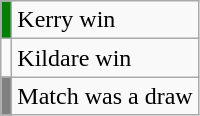<table class="wikitable">
<tr>
<td style="background-color:green"></td>
<td>Kerry win</td>
</tr>
<tr>
<td style="background-color:cream"></td>
<td>Kildare win</td>
</tr>
<tr>
<td style="background-color:grey"></td>
<td>Match was a draw</td>
</tr>
</table>
